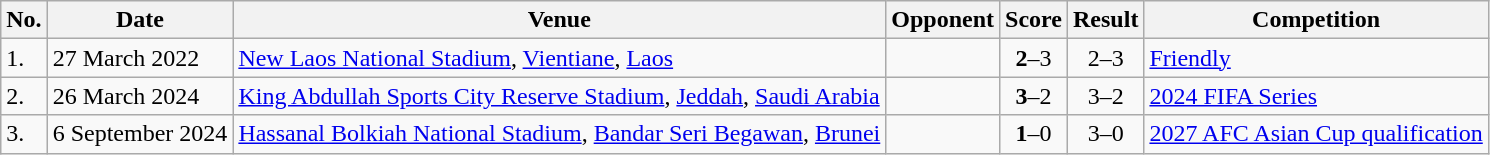<table class="wikitable">
<tr>
<th>No.</th>
<th>Date</th>
<th>Venue</th>
<th>Opponent</th>
<th>Score</th>
<th>Result</th>
<th>Competition</th>
</tr>
<tr>
<td>1.</td>
<td>27 March 2022</td>
<td><a href='#'>New Laos National Stadium</a>, <a href='#'>Vientiane</a>, <a href='#'>Laos</a></td>
<td></td>
<td align=center><strong>2</strong>–3</td>
<td align=center>2–3</td>
<td><a href='#'>Friendly</a></td>
</tr>
<tr>
<td>2.</td>
<td>26 March 2024</td>
<td><a href='#'>King Abdullah Sports City Reserve Stadium</a>, <a href='#'>Jeddah</a>, <a href='#'>Saudi Arabia</a></td>
<td></td>
<td align=center><strong>3</strong>–2</td>
<td align=center>3–2</td>
<td><a href='#'>2024 FIFA Series</a></td>
</tr>
<tr>
<td>3.</td>
<td>6 September 2024</td>
<td><a href='#'>Hassanal Bolkiah National Stadium</a>, <a href='#'>Bandar Seri Begawan</a>, <a href='#'>Brunei</a></td>
<td></td>
<td align=center><strong>1</strong>–0</td>
<td align=center>3–0</td>
<td><a href='#'>2027 AFC Asian Cup qualification</a></td>
</tr>
</table>
